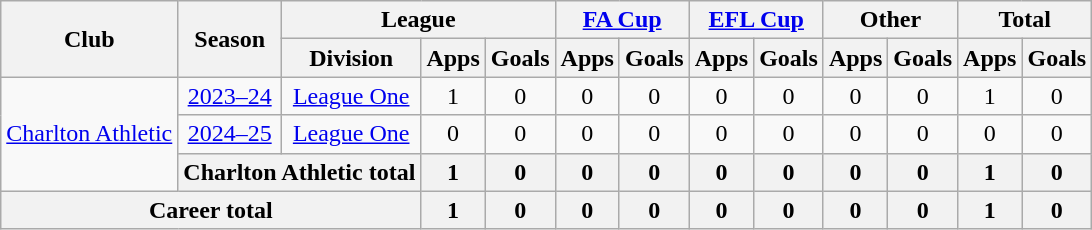<table class="wikitable" style="text-align:center;">
<tr>
<th rowspan="2">Club</th>
<th rowspan="2">Season</th>
<th colspan="3">League</th>
<th colspan="2"><a href='#'>FA Cup</a></th>
<th colspan="2"><a href='#'>EFL Cup</a></th>
<th colspan="2">Other</th>
<th colspan="2">Total</th>
</tr>
<tr>
<th>Division</th>
<th>Apps</th>
<th>Goals</th>
<th>Apps</th>
<th>Goals</th>
<th>Apps</th>
<th>Goals</th>
<th>Apps</th>
<th>Goals</th>
<th>Apps</th>
<th>Goals</th>
</tr>
<tr>
<td rowspan="3"><a href='#'>Charlton Athletic</a></td>
<td><a href='#'>2023–24</a></td>
<td><a href='#'>League One</a></td>
<td>1</td>
<td>0</td>
<td>0</td>
<td>0</td>
<td>0</td>
<td>0</td>
<td>0</td>
<td>0</td>
<td>1</td>
<td>0</td>
</tr>
<tr>
<td><a href='#'>2024–25</a></td>
<td><a href='#'>League One</a></td>
<td>0</td>
<td>0</td>
<td>0</td>
<td>0</td>
<td>0</td>
<td>0</td>
<td>0</td>
<td>0</td>
<td>0</td>
<td>0</td>
</tr>
<tr>
<th colspan=2>Charlton Athletic total</th>
<th>1</th>
<th>0</th>
<th>0</th>
<th>0</th>
<th>0</th>
<th>0</th>
<th>0</th>
<th>0</th>
<th>1</th>
<th>0</th>
</tr>
<tr>
<th colspan="3">Career total</th>
<th>1</th>
<th>0</th>
<th>0</th>
<th>0</th>
<th>0</th>
<th>0</th>
<th>0</th>
<th>0</th>
<th>1</th>
<th>0</th>
</tr>
</table>
